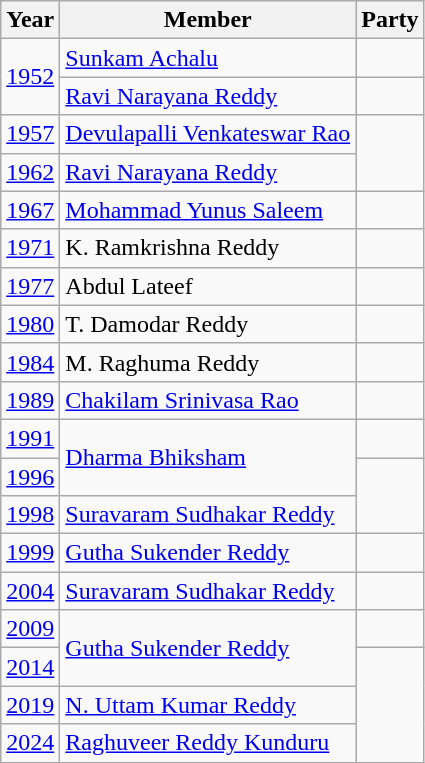<table class="wikitable sortable">
<tr>
<th>Year</th>
<th>Member</th>
<th colspan="2">Party</th>
</tr>
<tr>
<td rowspan=2><a href='#'>1952</a></td>
<td><a href='#'>Sunkam Achalu</a></td>
<td></td>
</tr>
<tr>
<td><a href='#'>Ravi Narayana Reddy</a></td>
<td></td>
</tr>
<tr>
<td><a href='#'>1957</a></td>
<td><a href='#'>Devulapalli Venkateswar Rao</a></td>
</tr>
<tr>
<td><a href='#'>1962</a></td>
<td><a href='#'>Ravi Narayana Reddy</a></td>
</tr>
<tr>
<td><a href='#'>1967</a></td>
<td><a href='#'>Mohammad Yunus Saleem</a></td>
<td></td>
</tr>
<tr>
<td><a href='#'>1971</a></td>
<td>K. Ramkrishna Reddy</td>
<td></td>
</tr>
<tr>
<td><a href='#'>1977</a></td>
<td>Abdul Lateef</td>
<td></td>
</tr>
<tr>
<td><a href='#'>1980</a></td>
<td>T. Damodar Reddy</td>
<td></td>
</tr>
<tr>
<td><a href='#'>1984</a></td>
<td>M. Raghuma Reddy</td>
<td></td>
</tr>
<tr>
<td><a href='#'>1989</a></td>
<td><a href='#'>Chakilam Srinivasa Rao</a></td>
<td></td>
</tr>
<tr>
<td><a href='#'>1991</a></td>
<td rowspan="2"><a href='#'>Dharma Bhiksham</a></td>
<td></td>
</tr>
<tr>
<td><a href='#'>1996</a></td>
</tr>
<tr>
<td><a href='#'>1998</a></td>
<td><a href='#'>Suravaram Sudhakar Reddy</a></td>
</tr>
<tr>
<td><a href='#'>1999</a></td>
<td><a href='#'>Gutha Sukender Reddy</a></td>
<td></td>
</tr>
<tr>
<td><a href='#'>2004</a></td>
<td><a href='#'>Suravaram Sudhakar Reddy</a></td>
<td></td>
</tr>
<tr>
<td><a href='#'>2009</a></td>
<td rowspan="2"><a href='#'>Gutha Sukender Reddy</a></td>
<td></td>
</tr>
<tr>
<td><a href='#'>2014</a></td>
</tr>
<tr>
<td><a href='#'>2019</a></td>
<td><a href='#'>N. Uttam Kumar Reddy</a></td>
</tr>
<tr>
<td><a href='#'>2024</a></td>
<td><a href='#'>Raghuveer Reddy Kunduru</a></td>
</tr>
</table>
